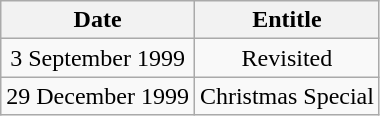<table class="wikitable" style="text-align:center;">
<tr>
<th>Date</th>
<th>Entitle</th>
</tr>
<tr>
<td>3 September 1999</td>
<td>Revisited</td>
</tr>
<tr>
<td>29 December 1999</td>
<td>Christmas Special</td>
</tr>
</table>
